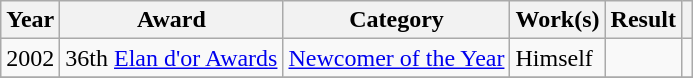<table class="wikitable">
<tr>
<th>Year</th>
<th>Award</th>
<th>Category</th>
<th>Work(s)</th>
<th>Result</th>
<th></th>
</tr>
<tr>
<td>2002</td>
<td>36th <a href='#'>Elan d'or Awards</a></td>
<td><a href='#'>Newcomer of the Year</a></td>
<td>Himself</td>
<td></td>
<td></td>
</tr>
<tr>
</tr>
</table>
